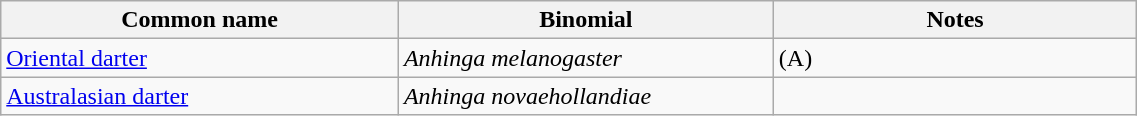<table style="width:60%;" class="wikitable">
<tr>
<th width=35%>Common name</th>
<th width=33%>Binomial</th>
<th width=32%>Notes</th>
</tr>
<tr>
<td><a href='#'>Oriental darter</a></td>
<td><em>Anhinga melanogaster</em></td>
<td>(A)</td>
</tr>
<tr>
<td><a href='#'>Australasian darter</a></td>
<td><em>Anhinga novaehollandiae</em></td>
<td></td>
</tr>
</table>
